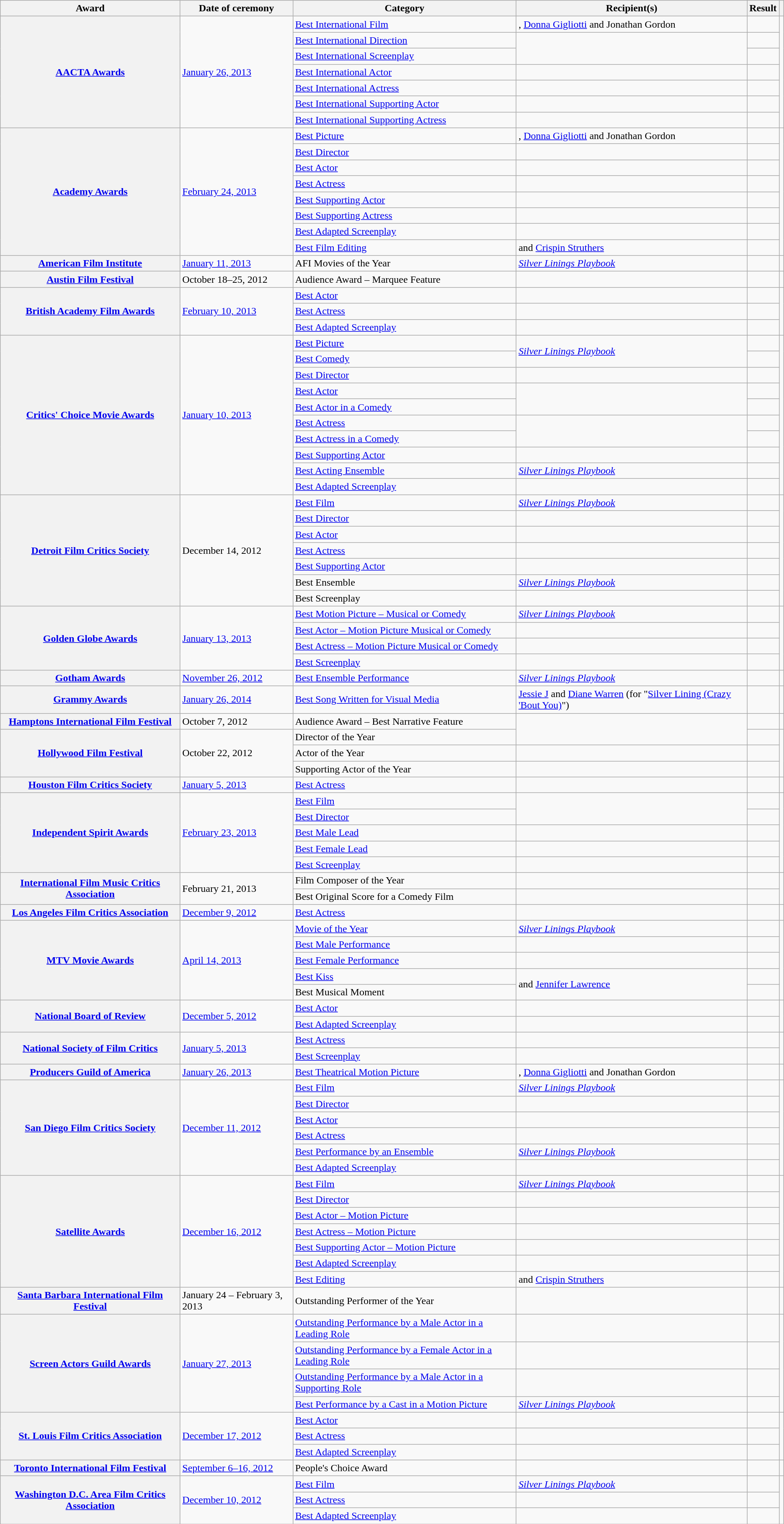<table class="wikitable plainrowheaders sortable">
<tr>
<th scope="col">Award</th>
<th scope="col">Date of ceremony</th>
<th scope="col">Category</th>
<th scope="col">Recipient(s)</th>
<th scope="col">Result</th>
<th scope="col" class="unsortable"></th>
</tr>
<tr>
<th scope="row" rowspan=7><a href='#'>AACTA Awards</a></th>
<td rowspan=7><a href='#'>January 26, 2013</a></td>
<td><a href='#'>Best International Film</a></td>
<td>, <a href='#'>Donna Gigliotti</a> and Jonathan Gordon</td>
<td></td>
<td rowspan="7" style="text-align:center;"></td>
</tr>
<tr>
<td><a href='#'>Best International Direction</a></td>
<td rowspan="2"></td>
<td></td>
</tr>
<tr>
<td><a href='#'>Best International Screenplay</a></td>
<td></td>
</tr>
<tr>
<td><a href='#'>Best International Actor</a></td>
<td></td>
<td></td>
</tr>
<tr>
<td><a href='#'>Best International Actress</a></td>
<td></td>
<td></td>
</tr>
<tr>
<td><a href='#'>Best International Supporting Actor</a></td>
<td></td>
<td></td>
</tr>
<tr>
<td><a href='#'>Best International Supporting Actress</a></td>
<td></td>
<td></td>
</tr>
<tr>
<th scope="row" rowspan="8"><a href='#'>Academy Awards</a></th>
<td rowspan="8"><a href='#'>February 24, 2013</a></td>
<td><a href='#'>Best Picture</a></td>
<td>, <a href='#'>Donna Gigliotti</a> and Jonathan Gordon</td>
<td></td>
<td rowspan="8" style="text-align:center;"></td>
</tr>
<tr>
<td><a href='#'>Best Director</a></td>
<td></td>
<td></td>
</tr>
<tr>
<td><a href='#'>Best Actor</a></td>
<td></td>
<td></td>
</tr>
<tr>
<td><a href='#'>Best Actress</a></td>
<td></td>
<td></td>
</tr>
<tr>
<td><a href='#'>Best Supporting Actor</a></td>
<td></td>
<td></td>
</tr>
<tr>
<td><a href='#'>Best Supporting Actress</a></td>
<td></td>
<td></td>
</tr>
<tr>
<td><a href='#'>Best Adapted Screenplay</a></td>
<td></td>
<td></td>
</tr>
<tr>
<td><a href='#'>Best Film Editing</a></td>
<td> and <a href='#'>Crispin Struthers</a></td>
<td></td>
</tr>
<tr>
<th scope="row"><a href='#'>American Film Institute</a></th>
<td><a href='#'>January 11, 2013</a></td>
<td>AFI Movies of the Year</td>
<td><em><a href='#'>Silver Linings Playbook</a></em></td>
<td></td>
<td style="text-align:center;"></td>
</tr>
<tr>
<th scope="row"><a href='#'>Austin Film Festival</a></th>
<td>October 18–25, 2012</td>
<td>Audience Award – Marquee Feature</td>
<td></td>
<td></td>
<td style="text-align:center;"></td>
</tr>
<tr>
<th scope="row" rowspan="3"><a href='#'>British Academy Film Awards</a></th>
<td rowspan="3"><a href='#'>February 10, 2013</a></td>
<td><a href='#'>Best Actor</a></td>
<td></td>
<td></td>
<td rowspan="3" style="text-align:center;"></td>
</tr>
<tr>
<td><a href='#'>Best Actress</a></td>
<td></td>
<td></td>
</tr>
<tr>
<td><a href='#'>Best Adapted Screenplay</a></td>
<td></td>
<td></td>
</tr>
<tr>
<th scope="row" rowspan="10"><a href='#'>Critics' Choice Movie Awards</a></th>
<td rowspan="10"><a href='#'>January 10, 2013</a></td>
<td><a href='#'>Best Picture</a></td>
<td rowspan="2"><em><a href='#'>Silver Linings Playbook</a></em></td>
<td></td>
<td rowspan="10" style="text-align:center;"><br></td>
</tr>
<tr>
<td><a href='#'>Best Comedy</a></td>
<td></td>
</tr>
<tr>
<td><a href='#'>Best Director</a></td>
<td></td>
<td></td>
</tr>
<tr>
<td><a href='#'>Best Actor</a></td>
<td rowspan="2"></td>
<td></td>
</tr>
<tr>
<td><a href='#'>Best Actor in a Comedy</a></td>
<td></td>
</tr>
<tr>
<td><a href='#'>Best Actress</a></td>
<td rowspan="2"></td>
<td></td>
</tr>
<tr>
<td><a href='#'>Best Actress in a Comedy</a></td>
<td></td>
</tr>
<tr>
<td><a href='#'>Best Supporting Actor</a></td>
<td></td>
<td></td>
</tr>
<tr>
<td><a href='#'>Best Acting Ensemble</a></td>
<td><em><a href='#'>Silver Linings Playbook</a></em></td>
<td></td>
</tr>
<tr>
<td><a href='#'>Best Adapted Screenplay</a></td>
<td></td>
<td></td>
</tr>
<tr>
<th scope="row" rowspan="7"><a href='#'>Detroit Film Critics Society</a></th>
<td rowspan="7">December 14, 2012</td>
<td><a href='#'>Best Film</a></td>
<td><em><a href='#'>Silver Linings Playbook</a></em></td>
<td></td>
<td rowspan="7" style="text-align:center;"></td>
</tr>
<tr>
<td><a href='#'>Best Director</a></td>
<td></td>
<td></td>
</tr>
<tr>
<td><a href='#'>Best Actor</a></td>
<td></td>
<td></td>
</tr>
<tr>
<td><a href='#'>Best Actress</a></td>
<td></td>
<td></td>
</tr>
<tr>
<td><a href='#'>Best Supporting Actor</a></td>
<td></td>
<td></td>
</tr>
<tr>
<td>Best Ensemble</td>
<td><em><a href='#'>Silver Linings Playbook</a></em></td>
<td></td>
</tr>
<tr>
<td>Best Screenplay</td>
<td></td>
<td></td>
</tr>
<tr>
<th scope="row" rowspan="4"><a href='#'>Golden Globe Awards</a></th>
<td rowspan="4"><a href='#'>January 13, 2013</a></td>
<td><a href='#'>Best Motion Picture – Musical or Comedy</a></td>
<td><em><a href='#'>Silver Linings Playbook</a></em></td>
<td></td>
<td rowspan="4" style="text-align:center;"><br></td>
</tr>
<tr>
<td><a href='#'>Best Actor – Motion Picture Musical or Comedy</a></td>
<td></td>
<td></td>
</tr>
<tr>
<td><a href='#'>Best Actress – Motion Picture Musical or Comedy</a></td>
<td></td>
<td></td>
</tr>
<tr>
<td><a href='#'>Best Screenplay</a></td>
<td></td>
<td></td>
</tr>
<tr>
<th scope="row"><a href='#'>Gotham Awards</a></th>
<td><a href='#'>November 26, 2012</a></td>
<td><a href='#'>Best Ensemble Performance</a></td>
<td><em><a href='#'>Silver Linings Playbook</a></em></td>
<td></td>
<td style="text-align:center;"></td>
</tr>
<tr>
<th scope="row"><a href='#'>Grammy Awards</a></th>
<td><a href='#'>January 26, 2014</a></td>
<td><a href='#'>Best Song Written for Visual Media</a></td>
<td><a href='#'>Jessie J</a> and <a href='#'>Diane Warren</a> (for "<a href='#'>Silver Lining (Crazy 'Bout You)</a>")</td>
<td></td>
<td style="text-align:center;"></td>
</tr>
<tr>
<th scope="row"><a href='#'>Hamptons International Film Festival</a></th>
<td>October 7, 2012</td>
<td>Audience Award – Best Narrative Feature</td>
<td rowspan="2"></td>
<td></td>
<td style="text-align:center;"></td>
</tr>
<tr>
<th scope="row" rowspan="3"><a href='#'>Hollywood Film Festival</a></th>
<td rowspan="3">October 22, 2012</td>
<td>Director of the Year</td>
<td></td>
<td rowspan="3"></td>
</tr>
<tr>
<td>Actor of the Year</td>
<td></td>
<td></td>
</tr>
<tr>
<td>Supporting Actor of the Year</td>
<td></td>
<td></td>
</tr>
<tr>
<th scope="row"><a href='#'>Houston Film Critics Society</a></th>
<td><a href='#'>January 5, 2013</a></td>
<td><a href='#'>Best Actress</a></td>
<td></td>
<td></td>
<td style="text-align:center;"></td>
</tr>
<tr>
<th scope="row" rowspan="5"><a href='#'>Independent Spirit Awards</a></th>
<td rowspan="5"><a href='#'>February 23, 2013</a></td>
<td><a href='#'>Best Film</a></td>
<td rowspan="2"></td>
<td></td>
<td rowspan="5" style="text-align:center;"></td>
</tr>
<tr>
<td><a href='#'>Best Director</a></td>
<td></td>
</tr>
<tr>
<td><a href='#'>Best Male Lead</a></td>
<td></td>
<td></td>
</tr>
<tr>
<td><a href='#'>Best Female Lead</a></td>
<td></td>
<td></td>
</tr>
<tr>
<td><a href='#'>Best Screenplay</a></td>
<td></td>
<td></td>
</tr>
<tr>
<th scope="row" rowspan="2"><a href='#'>International Film Music Critics Association</a></th>
<td rowspan="2">February 21, 2013</td>
<td>Film Composer of the Year</td>
<td><br> </td>
<td></td>
<td rowspan="2" style="text-align:center;"></td>
</tr>
<tr>
<td>Best Original Score for a Comedy Film</td>
<td></td>
<td></td>
</tr>
<tr>
<th scope="row"><a href='#'>Los Angeles Film Critics Association</a></th>
<td><a href='#'>December 9, 2012</a></td>
<td><a href='#'>Best Actress</a></td>
<td></td>
<td></td>
<td style="text-align:center;"></td>
</tr>
<tr>
<th scope="row" rowspan="5"><a href='#'>MTV Movie Awards</a></th>
<td rowspan="5"><a href='#'>April 14, 2013</a></td>
<td><a href='#'>Movie of the Year</a></td>
<td><em><a href='#'>Silver Linings Playbook</a></em></td>
<td></td>
<td rowspan="5" style="text-align:center;"></td>
</tr>
<tr>
<td><a href='#'>Best Male Performance</a></td>
<td></td>
<td></td>
</tr>
<tr>
<td><a href='#'>Best Female Performance</a></td>
<td></td>
<td></td>
</tr>
<tr>
<td><a href='#'>Best Kiss</a></td>
<td rowspan="2"> and <a href='#'>Jennifer Lawrence</a></td>
<td></td>
</tr>
<tr>
<td>Best Musical Moment</td>
<td></td>
</tr>
<tr>
<th scope="row" rowspan="2"><a href='#'>National Board of Review</a></th>
<td rowspan="2"><a href='#'>December 5, 2012</a></td>
<td><a href='#'>Best Actor</a></td>
<td></td>
<td></td>
<td rowspan="2" style="text-align:center;"></td>
</tr>
<tr>
<td><a href='#'>Best Adapted Screenplay</a></td>
<td></td>
<td></td>
</tr>
<tr>
<th scope="row" rowspan="2"><a href='#'>National Society of Film Critics</a></th>
<td rowspan="2"><a href='#'>January 5, 2013</a></td>
<td><a href='#'>Best Actress</a></td>
<td></td>
<td></td>
<td rowspan="2" style="text-align:center;"></td>
</tr>
<tr>
<td><a href='#'>Best Screenplay</a></td>
<td></td>
<td></td>
</tr>
<tr>
<th scope="row"><a href='#'>Producers Guild of America</a></th>
<td><a href='#'>January 26, 2013</a></td>
<td><a href='#'>Best Theatrical Motion Picture</a></td>
<td>, <a href='#'>Donna Gigliotti</a> and Jonathan Gordon</td>
<td></td>
<td style="text-align:center;"></td>
</tr>
<tr>
<th scope="row" rowspan="6"><a href='#'>San Diego Film Critics Society</a></th>
<td rowspan="6"><a href='#'>December 11, 2012</a></td>
<td><a href='#'>Best Film</a></td>
<td><em><a href='#'>Silver Linings Playbook</a></em></td>
<td></td>
<td rowspan="6" style="text-align:center;"></td>
</tr>
<tr>
<td><a href='#'>Best Director</a></td>
<td></td>
<td></td>
</tr>
<tr>
<td><a href='#'>Best Actor</a></td>
<td></td>
<td></td>
</tr>
<tr>
<td><a href='#'>Best Actress</a></td>
<td></td>
<td></td>
</tr>
<tr>
<td><a href='#'>Best Performance by an Ensemble</a></td>
<td><em><a href='#'>Silver Linings Playbook</a></em></td>
<td></td>
</tr>
<tr>
<td><a href='#'>Best Adapted Screenplay</a></td>
<td></td>
<td></td>
</tr>
<tr>
<th scope="row" rowspan="7"><a href='#'>Satellite Awards</a></th>
<td rowspan="7"><a href='#'>December 16, 2012</a></td>
<td><a href='#'>Best Film</a></td>
<td><em><a href='#'>Silver Linings Playbook</a></em></td>
<td></td>
<td rowspan="7" style="text-align:center;"><br></td>
</tr>
<tr>
<td><a href='#'>Best Director</a></td>
<td></td>
<td></td>
</tr>
<tr>
<td><a href='#'>Best Actor – Motion Picture</a></td>
<td></td>
<td></td>
</tr>
<tr>
<td><a href='#'>Best Actress – Motion Picture</a></td>
<td></td>
<td></td>
</tr>
<tr>
<td><a href='#'>Best Supporting Actor – Motion Picture</a></td>
<td></td>
<td></td>
</tr>
<tr>
<td><a href='#'>Best Adapted Screenplay</a></td>
<td></td>
<td></td>
</tr>
<tr>
<td><a href='#'>Best Editing</a></td>
<td> and <a href='#'>Crispin Struthers</a></td>
<td></td>
</tr>
<tr>
<th scope="row"><a href='#'>Santa Barbara International Film Festival</a></th>
<td>January 24 – February 3, 2013</td>
<td>Outstanding Performer of the Year</td>
<td></td>
<td></td>
<td style="text-align:center;"><br></td>
</tr>
<tr>
<th scope="row" rowspan="4"><a href='#'>Screen Actors Guild Awards</a></th>
<td rowspan="4"><a href='#'>January 27, 2013</a></td>
<td><a href='#'>Outstanding Performance by a Male Actor in a Leading Role</a></td>
<td></td>
<td></td>
<td rowspan="4" style="text-align:center;"></td>
</tr>
<tr>
<td><a href='#'>Outstanding Performance by a Female Actor in a Leading Role</a></td>
<td></td>
<td></td>
</tr>
<tr>
<td><a href='#'>Outstanding Performance by a Male Actor in a Supporting Role</a></td>
<td></td>
<td></td>
</tr>
<tr>
<td><a href='#'>Best Performance by a Cast in a Motion Picture</a></td>
<td><em><a href='#'>Silver Linings Playbook</a></em></td>
<td></td>
</tr>
<tr>
<th scope="row" rowspan="3"><a href='#'>St. Louis Film Critics Association</a></th>
<td rowspan="3"><a href='#'>December 17, 2012</a></td>
<td><a href='#'>Best Actor</a></td>
<td></td>
<td></td>
<td rowspan="3" style="text-align:center;"><br></td>
</tr>
<tr>
<td><a href='#'>Best Actress</a></td>
<td></td>
<td></td>
</tr>
<tr>
<td><a href='#'>Best Adapted Screenplay</a></td>
<td></td>
<td></td>
</tr>
<tr>
<th scope="row"><a href='#'>Toronto International Film Festival</a></th>
<td><a href='#'>September 6–16, 2012</a></td>
<td>People's Choice Award</td>
<td></td>
<td></td>
<td style="text-align:center;"><br></td>
</tr>
<tr>
<th scope="row" rowspan="3"><a href='#'>Washington D.C. Area Film Critics Association</a></th>
<td rowspan="3"><a href='#'>December 10, 2012</a></td>
<td><a href='#'>Best Film</a></td>
<td><em><a href='#'>Silver Linings Playbook</a></em></td>
<td></td>
<td rowspan="3" style="text-align:center;"></td>
</tr>
<tr>
<td><a href='#'>Best Actress</a></td>
<td></td>
<td></td>
</tr>
<tr>
<td><a href='#'>Best Adapted Screenplay</a></td>
<td></td>
<td></td>
</tr>
</table>
